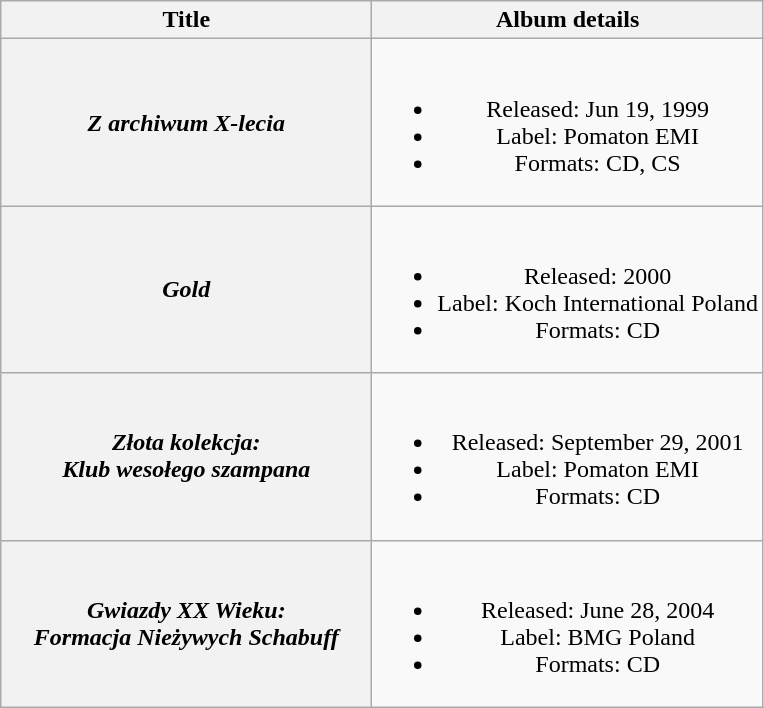<table class="wikitable plainrowheaders" style="text-align:center;">
<tr>
<th scope="col" style="width:15em;">Title</th>
<th scope="col">Album details</th>
</tr>
<tr>
<th scope="row"><em>Z archiwum X-lecia</em></th>
<td><br><ul><li>Released: Jun 19, 1999</li><li>Label: Pomaton EMI</li><li>Formats: CD, CS</li></ul></td>
</tr>
<tr>
<th scope="row"><em>Gold</em></th>
<td><br><ul><li>Released: 2000</li><li>Label: Koch International Poland</li><li>Formats: CD</li></ul></td>
</tr>
<tr>
<th scope="row"><em>Złota kolekcja:<br>Klub wesołego szampana</em></th>
<td><br><ul><li>Released: September 29, 2001</li><li>Label: Pomaton EMI</li><li>Formats: CD</li></ul></td>
</tr>
<tr>
<th scope="row"><em>Gwiazdy XX Wieku:<br>Formacja Nieżywych Schabuff</em></th>
<td><br><ul><li>Released: June 28, 2004</li><li>Label: BMG Poland</li><li>Formats: CD</li></ul></td>
</tr>
</table>
